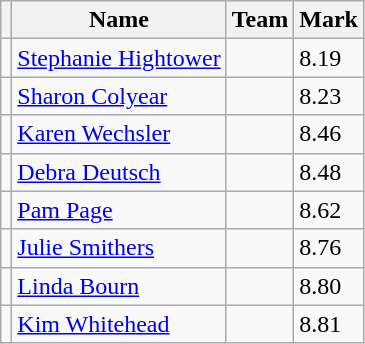<table class=wikitable>
<tr>
<th></th>
<th>Name</th>
<th>Team</th>
<th>Mark</th>
</tr>
<tr>
<td></td>
<td><a href='#'>Stephanie Hightower</a></td>
<td></td>
<td>8.19</td>
</tr>
<tr>
<td></td>
<td><a href='#'>Sharon Colyear</a></td>
<td></td>
<td>8.23</td>
</tr>
<tr>
<td></td>
<td><a href='#'>Karen Wechsler</a></td>
<td></td>
<td>8.46</td>
</tr>
<tr>
<td></td>
<td><a href='#'>Debra Deutsch</a></td>
<td></td>
<td>8.48</td>
</tr>
<tr>
<td></td>
<td><a href='#'>Pam Page</a></td>
<td></td>
<td>8.62</td>
</tr>
<tr>
<td></td>
<td><a href='#'>Julie Smithers</a></td>
<td></td>
<td>8.76</td>
</tr>
<tr>
<td></td>
<td><a href='#'>Linda Bourn</a></td>
<td></td>
<td>8.80</td>
</tr>
<tr>
<td></td>
<td><a href='#'>Kim Whitehead</a></td>
<td></td>
<td>8.81</td>
</tr>
</table>
